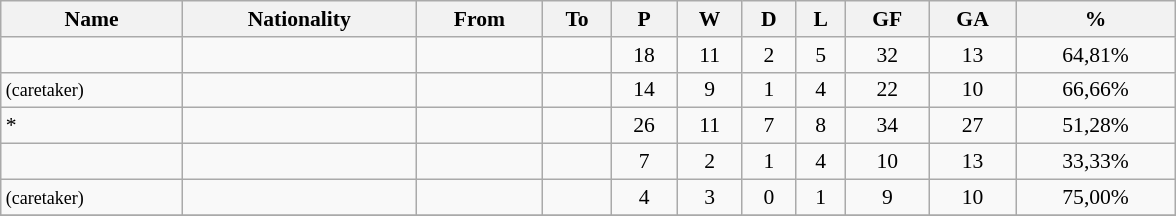<table class="wikitable sortable" style="width:62%; text-align:center; font-size:90%; text-align:left;">
<tr>
<th>Name</th>
<th>Nationality</th>
<th>From</th>
<th>To</th>
<th>P</th>
<th>W</th>
<th>D</th>
<th>L</th>
<th>GF</th>
<th>GA</th>
<th>%</th>
</tr>
<tr>
<td align=left></td>
<td></td>
<td align=left></td>
<td align=left></td>
<td align=center>18</td>
<td align=center>11</td>
<td align=center>2</td>
<td align=center>5</td>
<td align=center>32</td>
<td align=center>13</td>
<td align=center>64,81%</td>
</tr>
<tr>
<td align=left> <small>(caretaker)</small></td>
<td></td>
<td align=left></td>
<td align=left></td>
<td align=center>14</td>
<td align=center>9</td>
<td align=center>1</td>
<td align=center>4</td>
<td align=center>22</td>
<td align=center>10</td>
<td align=center>66,66%</td>
</tr>
<tr>
<td align=left>*</td>
<td></td>
<td align=left></td>
<td align=left></td>
<td align=center>26</td>
<td align=center>11</td>
<td align=center>7</td>
<td align=center>8</td>
<td align=center>34</td>
<td align=center>27</td>
<td align=center>51,28%</td>
</tr>
<tr>
<td align=left></td>
<td></td>
<td align=left></td>
<td align=left></td>
<td align=center>7</td>
<td align=center>2</td>
<td align=center>1</td>
<td align=center>4</td>
<td align=center>10</td>
<td align=center>13</td>
<td align=center>33,33%</td>
</tr>
<tr>
<td align=left> <small>(caretaker)</small></td>
<td></td>
<td align=left></td>
<td align=left></td>
<td align=center>4</td>
<td align=center>3</td>
<td align=center>0</td>
<td align=center>1</td>
<td align=center>9</td>
<td align=center>10</td>
<td align=center>75,00%</td>
</tr>
<tr>
</tr>
</table>
